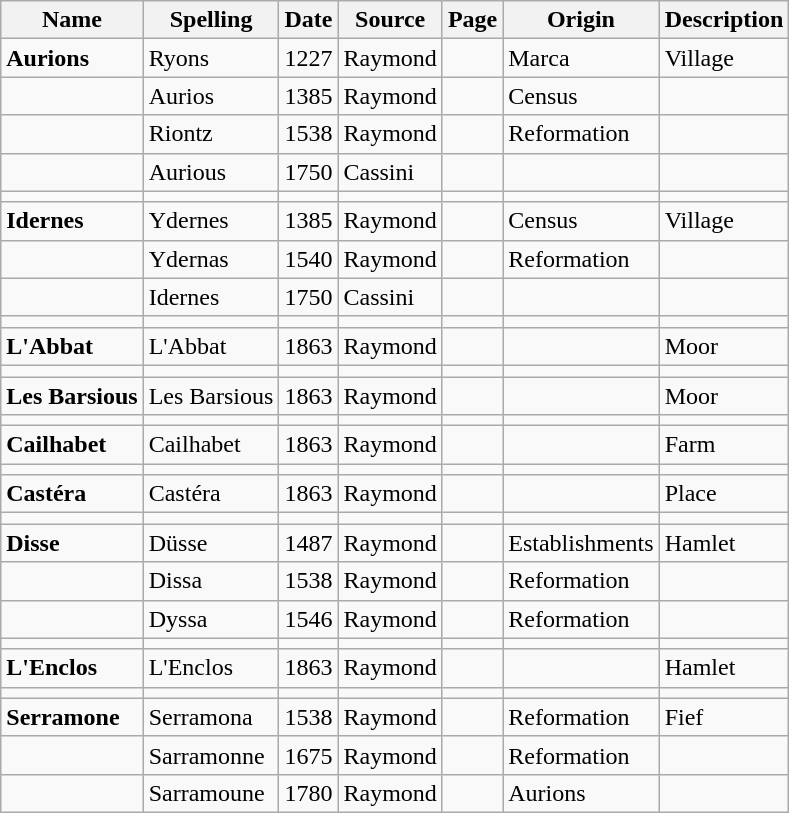<table class="wikitable">
<tr>
<th>Name</th>
<th>Spelling</th>
<th>Date</th>
<th>Source</th>
<th>Page</th>
<th>Origin</th>
<th>Description</th>
</tr>
<tr>
<td><strong>Aurions</strong></td>
<td>Ryons</td>
<td>1227</td>
<td>Raymond</td>
<td></td>
<td>Marca</td>
<td>Village</td>
</tr>
<tr>
<td></td>
<td>Aurios</td>
<td>1385</td>
<td>Raymond</td>
<td></td>
<td>Census</td>
<td></td>
</tr>
<tr>
<td></td>
<td>Riontz</td>
<td>1538</td>
<td>Raymond</td>
<td></td>
<td>Reformation</td>
<td></td>
</tr>
<tr>
<td></td>
<td>Aurious</td>
<td>1750</td>
<td>Cassini</td>
<td></td>
<td></td>
<td></td>
</tr>
<tr>
<td></td>
<td></td>
<td></td>
<td></td>
<td></td>
<td></td>
<td></td>
</tr>
<tr>
<td><strong>Idernes</strong></td>
<td>Ydernes</td>
<td>1385</td>
<td>Raymond</td>
<td></td>
<td>Census</td>
<td>Village</td>
</tr>
<tr>
<td></td>
<td>Ydernas</td>
<td>1540</td>
<td>Raymond</td>
<td></td>
<td>Reformation</td>
<td></td>
</tr>
<tr>
<td></td>
<td>Idernes</td>
<td>1750</td>
<td>Cassini</td>
<td></td>
<td></td>
<td></td>
</tr>
<tr>
<td></td>
<td></td>
<td></td>
<td></td>
<td></td>
<td></td>
<td></td>
</tr>
<tr>
<td><strong>L'Abbat</strong></td>
<td>L'Abbat</td>
<td>1863</td>
<td>Raymond</td>
<td></td>
<td></td>
<td>Moor</td>
</tr>
<tr>
<td></td>
<td></td>
<td></td>
<td></td>
<td></td>
<td></td>
<td></td>
</tr>
<tr>
<td><strong>Les Barsious</strong></td>
<td>Les Barsious</td>
<td>1863</td>
<td>Raymond</td>
<td></td>
<td></td>
<td>Moor</td>
</tr>
<tr>
<td></td>
<td></td>
<td></td>
<td></td>
<td></td>
<td></td>
<td></td>
</tr>
<tr>
<td><strong>Cailhabet</strong></td>
<td>Cailhabet</td>
<td>1863</td>
<td>Raymond</td>
<td></td>
<td></td>
<td>Farm</td>
</tr>
<tr>
<td></td>
<td></td>
<td></td>
<td></td>
<td></td>
<td></td>
<td></td>
</tr>
<tr>
<td><strong>Castéra</strong></td>
<td>Castéra</td>
<td>1863</td>
<td>Raymond</td>
<td></td>
<td></td>
<td>Place</td>
</tr>
<tr>
<td></td>
<td></td>
<td></td>
<td></td>
<td></td>
<td></td>
<td></td>
</tr>
<tr>
<td><strong>Disse</strong></td>
<td>Düsse</td>
<td>1487</td>
<td>Raymond</td>
<td></td>
<td>Establishments</td>
<td>Hamlet</td>
</tr>
<tr>
<td></td>
<td>Dissa</td>
<td>1538</td>
<td>Raymond</td>
<td></td>
<td>Reformation</td>
<td></td>
</tr>
<tr>
<td></td>
<td>Dyssa</td>
<td>1546</td>
<td>Raymond</td>
<td></td>
<td>Reformation</td>
<td></td>
</tr>
<tr>
<td></td>
<td></td>
<td></td>
<td></td>
<td></td>
<td></td>
<td></td>
</tr>
<tr>
<td><strong>L'Enclos</strong></td>
<td>L'Enclos</td>
<td>1863</td>
<td>Raymond</td>
<td></td>
<td></td>
<td>Hamlet</td>
</tr>
<tr>
<td></td>
<td></td>
<td></td>
<td></td>
<td></td>
<td></td>
<td></td>
</tr>
<tr>
<td><strong>Serramone</strong></td>
<td>Serramona</td>
<td>1538</td>
<td>Raymond</td>
<td></td>
<td>Reformation</td>
<td>Fief</td>
</tr>
<tr>
<td></td>
<td>Sarramonne</td>
<td>1675</td>
<td>Raymond</td>
<td></td>
<td>Reformation</td>
<td></td>
</tr>
<tr>
<td></td>
<td>Sarramoune</td>
<td>1780</td>
<td>Raymond</td>
<td></td>
<td>Aurions</td>
<td></td>
</tr>
</table>
